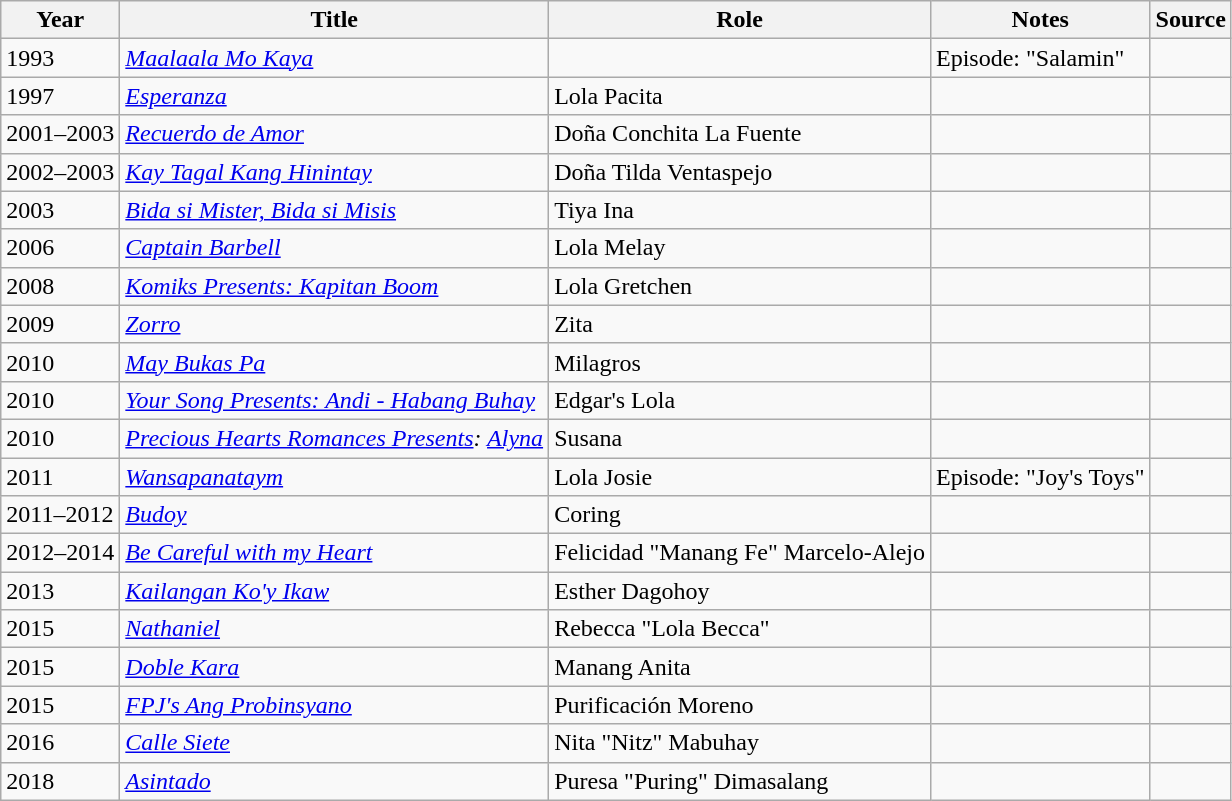<table class="wikitable sortable" >
<tr>
<th>Year</th>
<th>Title</th>
<th>Role</th>
<th class="unsortable">Notes </th>
<th class="unsortable">Source </th>
</tr>
<tr>
<td>1993</td>
<td><em><a href='#'>Maalaala Mo Kaya</a></em></td>
<td></td>
<td>Episode: "Salamin"</td>
<td></td>
</tr>
<tr>
<td>1997</td>
<td><em><a href='#'>Esperanza</a></em></td>
<td>Lola Pacita</td>
<td></td>
<td></td>
</tr>
<tr>
<td>2001–2003</td>
<td><em><a href='#'>Recuerdo de Amor</a></em></td>
<td>Doña Conchita La Fuente</td>
<td></td>
<td></td>
</tr>
<tr>
<td>2002–2003</td>
<td><em><a href='#'>Kay Tagal Kang Hinintay</a></em></td>
<td>Doña Tilda Ventaspejo</td>
<td></td>
<td></td>
</tr>
<tr>
<td>2003</td>
<td><em><a href='#'>Bida si Mister, Bida si Misis</a></em></td>
<td>Tiya Ina</td>
<td></td>
<td></td>
</tr>
<tr>
<td>2006</td>
<td><em><a href='#'>Captain Barbell</a></em></td>
<td>Lola Melay</td>
<td></td>
<td></td>
</tr>
<tr>
<td>2008</td>
<td><em><a href='#'>Komiks Presents: Kapitan Boom</a></em></td>
<td>Lola Gretchen</td>
<td></td>
<td></td>
</tr>
<tr>
<td>2009</td>
<td><em><a href='#'>Zorro</a></em></td>
<td>Zita</td>
<td></td>
<td></td>
</tr>
<tr>
<td>2010</td>
<td><em><a href='#'>May Bukas Pa</a></em></td>
<td>Milagros</td>
<td></td>
<td></td>
</tr>
<tr>
<td>2010</td>
<td><em><a href='#'>Your Song Presents: Andi - Habang Buhay</a></em></td>
<td>Edgar's Lola</td>
<td></td>
<td></td>
</tr>
<tr>
<td>2010</td>
<td><em><a href='#'>Precious Hearts Romances Presents</a>: <a href='#'>Alyna</a></em></td>
<td>Susana</td>
<td></td>
<td></td>
</tr>
<tr>
<td>2011</td>
<td><em><a href='#'>Wansapanataym</a></em></td>
<td>Lola Josie</td>
<td>Episode: "Joy's Toys"</td>
<td></td>
</tr>
<tr>
<td>2011–2012</td>
<td><em><a href='#'>Budoy</a></em></td>
<td>Coring</td>
<td></td>
<td></td>
</tr>
<tr>
<td>2012–2014</td>
<td><em><a href='#'>Be Careful with my Heart</a></em></td>
<td>Felicidad "Manang Fe" Marcelo-Alejo</td>
<td></td>
<td></td>
</tr>
<tr>
<td>2013</td>
<td><em><a href='#'>Kailangan Ko'y Ikaw</a></em></td>
<td>Esther Dagohoy</td>
<td></td>
<td></td>
</tr>
<tr>
<td>2015</td>
<td><em><a href='#'>Nathaniel</a></em></td>
<td>Rebecca "Lola Becca"</td>
<td></td>
<td></td>
</tr>
<tr>
<td>2015</td>
<td><em><a href='#'>Doble Kara</a></em></td>
<td>Manang Anita</td>
<td></td>
<td></td>
</tr>
<tr>
<td>2015</td>
<td><em><a href='#'>FPJ's Ang Probinsyano</a></em></td>
<td>Purificación Moreno</td>
<td></td>
<td></td>
</tr>
<tr>
<td>2016</td>
<td><em><a href='#'>Calle Siete</a></em></td>
<td>Nita "Nitz" Mabuhay</td>
<td></td>
<td></td>
</tr>
<tr>
<td>2018</td>
<td><em><a href='#'>Asintado</a></em></td>
<td>Puresa "Puring" Dimasalang</td>
<td></td>
<td></td>
</tr>
</table>
